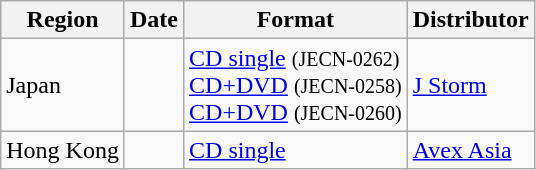<table class="wikitable">
<tr>
<th>Region</th>
<th>Date</th>
<th>Format</th>
<th>Distributor</th>
</tr>
<tr>
<td>Japan</td>
<td></td>
<td><a href='#'>CD single</a> <small>(JECN-0262)</small><br><a href='#'>CD+DVD</a> <small>(JECN-0258)</small><br><a href='#'>CD+DVD</a> <small>(JECN-0260)</small></td>
<td><a href='#'>J Storm</a></td>
</tr>
<tr>
<td>Hong Kong</td>
<td></td>
<td><a href='#'>CD single</a></td>
<td><a href='#'>Avex Asia</a></td>
</tr>
</table>
